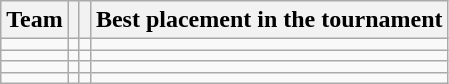<table class="wikitable sortable">
<tr>
<th>Team</th>
<th></th>
<th></th>
<th>Best placement in the tournament</th>
</tr>
<tr>
<td></td>
<td></td>
<td></td>
<td></td>
</tr>
<tr>
<td></td>
<td></td>
<td></td>
<td></td>
</tr>
<tr>
<td></td>
<td></td>
<td></td>
<td></td>
</tr>
<tr>
<td></td>
<td></td>
<td></td>
<td></td>
</tr>
</table>
